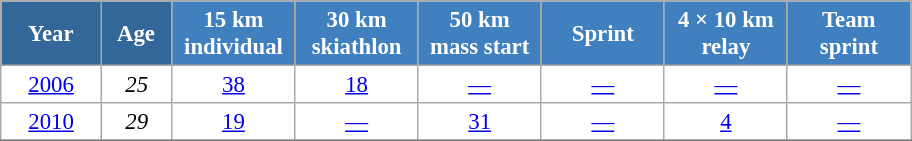<table class="wikitable" style="font-size:95%; text-align:center; border:grey solid 1px; border-collapse:collapse; background:#ffffff;">
<tr>
<th style="background-color:#369; color:white; width:60px;"> Year </th>
<th style="background-color:#369; color:white; width:40px;"> Age </th>
<th style="background-color:#4180be; color:white; width:75px;"> 15 km <br> individual </th>
<th style="background-color:#4180be; color:white; width:75px;"> 30 km <br> skiathlon </th>
<th style="background-color:#4180be; color:white; width:75px;"> 50 km <br> mass start </th>
<th style="background-color:#4180be; color:white; width:75px;"> Sprint </th>
<th style="background-color:#4180be; color:white; width:75px;"> 4 × 10 km <br> relay </th>
<th style="background-color:#4180be; color:white; width:75px;"> Team <br> sprint </th>
</tr>
<tr>
<td><a href='#'>2006</a></td>
<td><em>25</em></td>
<td><a href='#'>38</a></td>
<td><a href='#'>18</a></td>
<td><a href='#'>—</a></td>
<td><a href='#'>—</a></td>
<td><a href='#'>—</a></td>
<td><a href='#'>—</a></td>
</tr>
<tr>
<td><a href='#'>2010</a></td>
<td><em>29</em></td>
<td><a href='#'>19</a></td>
<td><a href='#'>—</a></td>
<td><a href='#'>31</a></td>
<td><a href='#'>—</a></td>
<td><a href='#'>4</a></td>
<td><a href='#'>—</a></td>
</tr>
<tr>
</tr>
</table>
